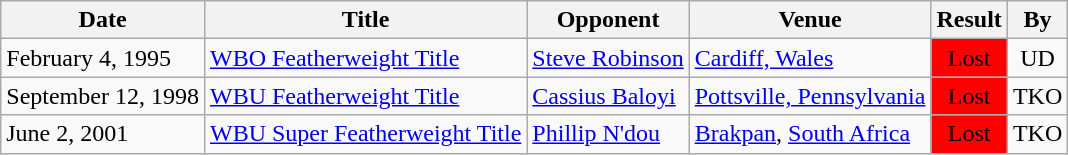<table class=wikitable>
<tr>
<th>Date</th>
<th>Title</th>
<th>Opponent</th>
<th>Venue</th>
<th>Result</th>
<th>By</th>
</tr>
<tr>
<td>February 4, 1995</td>
<td><a href='#'>WBO Featherweight Title</a></td>
<td><a href='#'>Steve Robinson</a></td>
<td><a href='#'>Cardiff, Wales</a></td>
<td bgcolor="#FF0000" align="center">Lost</td>
<td align=center>UD</td>
</tr>
<tr>
<td>September 12, 1998</td>
<td><a href='#'>WBU Featherweight Title</a></td>
<td><a href='#'>Cassius Baloyi</a></td>
<td><a href='#'>Pottsville, Pennsylvania</a></td>
<td bgcolor="#FF0000" align="center">Lost</td>
<td align=center>TKO</td>
</tr>
<tr>
<td>June 2, 2001</td>
<td><a href='#'>WBU Super Featherweight Title</a></td>
<td><a href='#'>Phillip N'dou</a></td>
<td><a href='#'>Brakpan</a>, <a href='#'>South Africa</a></td>
<td bgcolor="#FF0000" align="center">Lost</td>
<td align=center>TKO</td>
</tr>
</table>
